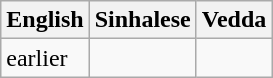<table class="wikitable">
<tr>
<th>English</th>
<th>Sinhalese</th>
<th>Vedda</th>
</tr>
<tr>
<td>earlier</td>
<td></td>
<td></td>
</tr>
</table>
